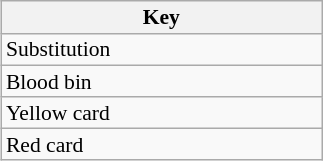<table class="wikitable"  style="width:17%; line-height:100%; font-size:90%; float:right;">
<tr>
<th>Key</th>
</tr>
<tr>
<td>  Substitution</td>
</tr>
<tr>
<td> Blood bin</td>
</tr>
<tr>
<td> Yellow card</td>
</tr>
<tr>
<td> Red card</td>
</tr>
</table>
